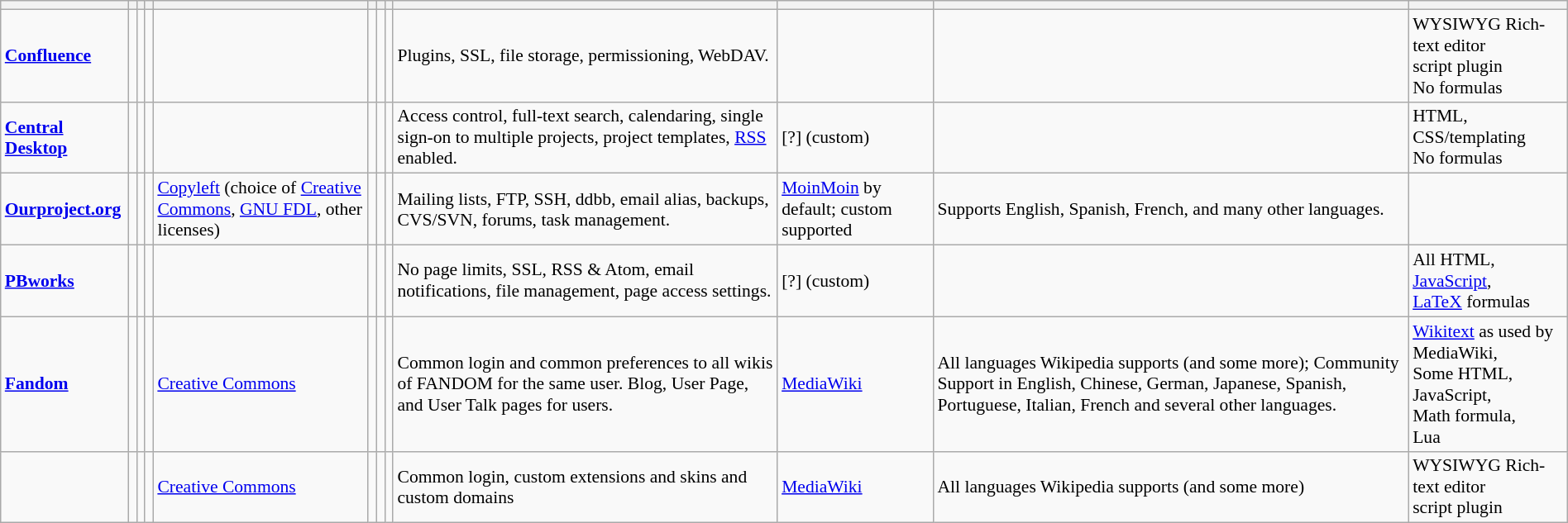<table class="wikitable sortable mw-datatable sticky-header" style="font-size:90%;" width=100%>
<tr style=vertical-align:bottom;>
<th></th>
<th></th>
<th></th>
<th></th>
<th></th>
<th></th>
<th></th>
<th></th>
<th></th>
<th></th>
<th></th>
<th></th>
</tr>
<tr>
<td><strong><a href='#'>Confluence</a></strong></td>
<td></td>
<td></td>
<td></td>
<td></td>
<td></td>
<td></td>
<td></td>
<td>Plugins, SSL, file storage, permissioning, WebDAV.</td>
<td></td>
<td></td>
<td>WYSIWYG Rich-text editor<br>script plugin<br>No formulas</td>
</tr>
<tr>
<td><strong><a href='#'>Central Desktop</a></strong></td>
<td></td>
<td></td>
<td></td>
<td></td>
<td></td>
<td></td>
<td></td>
<td>Access control, full-text search, calendaring, single sign-on to multiple projects, project templates, <a href='#'>RSS</a> enabled.</td>
<td>[?] (custom)</td>
<td></td>
<td>HTML,<br>CSS/templating<br>No formulas</td>
</tr>
<tr>
<td><strong><a href='#'>Ourproject.org</a></strong></td>
<td></td>
<td></td>
<td></td>
<td><a href='#'>Copyleft</a> (choice of <a href='#'>Creative Commons</a>, <a href='#'>GNU FDL</a>, other licenses)</td>
<td></td>
<td></td>
<td></td>
<td>Mailing lists, FTP, SSH,  ddbb, email alias, backups, CVS/SVN, forums, task management.</td>
<td><a href='#'>MoinMoin</a> by default; custom supported</td>
<td>Supports English, Spanish, French, and many other languages.</td>
<td></td>
</tr>
<tr>
<td><strong><a href='#'>PBworks</a></strong></td>
<td></td>
<td></td>
<td></td>
<td></td>
<td></td>
<td></td>
<td></td>
<td>No page limits, SSL, RSS & Atom, email notifications, file management, page access settings.</td>
<td>[?] (custom)</td>
<td></td>
<td>All HTML,<br><a href='#'>JavaScript</a>,<br><a href='#'>LaTeX</a> formulas</td>
</tr>
<tr>
<td><strong><a href='#'>Fandom</a></strong></td>
<td></td>
<td></td>
<td></td>
<td><a href='#'>Creative Commons</a></td>
<td></td>
<td></td>
<td></td>
<td>Common login and common preferences to all wikis of FANDOM for the same user. Blog, User Page, and User Talk pages for users.</td>
<td><a href='#'>MediaWiki</a></td>
<td>All languages Wikipedia supports (and some more); Community Support in English, Chinese, German, Japanese, Spanish, Portuguese, Italian, French and several other languages.</td>
<td><a href='#'>Wikitext</a> as used by MediaWiki,<br>Some HTML, JavaScript,<br>Math formula,<br>Lua</td>
</tr>
<tr>
<td></td>
<td></td>
<td></td>
<td></td>
<td><a href='#'>Creative Commons</a></td>
<td></td>
<td></td>
<td></td>
<td>Common login, custom extensions and skins and custom domains</td>
<td><a href='#'>MediaWiki</a></td>
<td>All languages Wikipedia supports (and some more)</td>
<td>WYSIWYG Rich-text editor<br>script plugin</td>
</tr>
</table>
